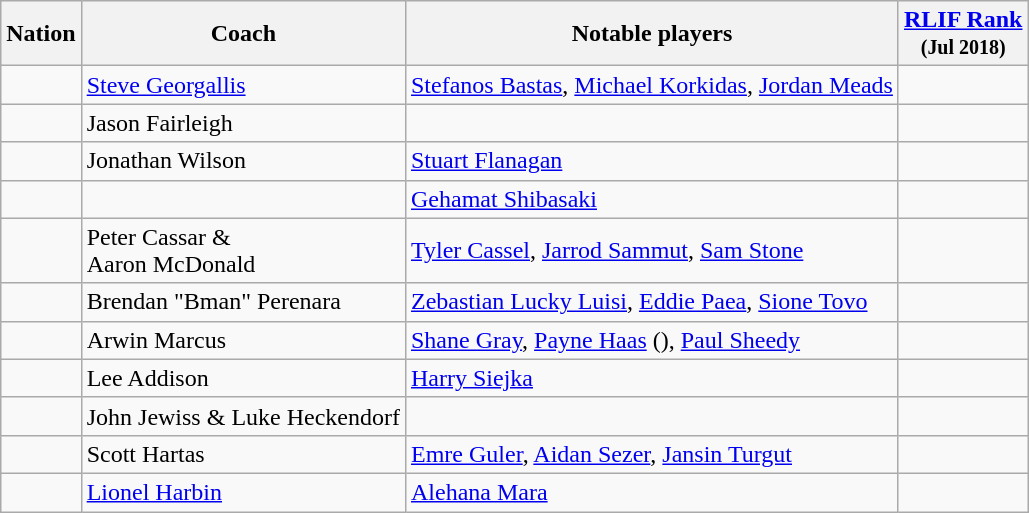<table class="wikitable sortable">
<tr>
<th>Nation</th>
<th>Coach</th>
<th>Notable players</th>
<th><a href='#'>RLIF Rank</a><br><small>(Jul 2018)</small></th>
</tr>
<tr>
<td></td>
<td> <a href='#'>Steve Georgallis</a></td>
<td><a href='#'>Stefanos Bastas</a>, <a href='#'>Michael Korkidas</a>, <a href='#'>Jordan Meads</a></td>
<td></td>
</tr>
<tr>
<td></td>
<td> Jason Fairleigh</td>
<td></td>
<td></td>
</tr>
<tr>
<td></td>
<td> Jonathan Wilson</td>
<td><a href='#'>Stuart Flanagan</a></td>
<td></td>
</tr>
<tr>
<td></td>
<td></td>
<td><a href='#'>Gehamat Shibasaki</a></td>
<td></td>
</tr>
<tr>
<td></td>
<td> Peter Cassar &<br> Aaron McDonald</td>
<td><a href='#'>Tyler Cassel</a>, <a href='#'>Jarrod Sammut</a>, <a href='#'>Sam Stone</a></td>
<td></td>
</tr>
<tr>
<td></td>
<td> Brendan "Bman" Perenara</td>
<td><a href='#'>Zebastian Lucky Luisi</a>, <a href='#'>Eddie Paea</a>, <a href='#'>Sione Tovo</a></td>
<td></td>
</tr>
<tr>
<td></td>
<td> Arwin Marcus</td>
<td><a href='#'>Shane Gray</a>, <a href='#'>Payne Haas</a> (), <a href='#'>Paul Sheedy</a></td>
<td></td>
</tr>
<tr>
<td></td>
<td> Lee Addison</td>
<td><a href='#'>Harry Siejka</a></td>
<td></td>
</tr>
<tr>
<td></td>
<td> John Jewiss &  Luke Heckendorf </td>
<td></td>
<td></td>
</tr>
<tr>
<td></td>
<td> Scott Hartas</td>
<td><a href='#'>Emre Guler</a>, <a href='#'>Aidan Sezer</a>, <a href='#'>Jansin Turgut</a></td>
<td></td>
</tr>
<tr>
<td></td>
<td> <a href='#'>Lionel Harbin</a></td>
<td><a href='#'>Alehana Mara</a></td>
<td></td>
</tr>
</table>
